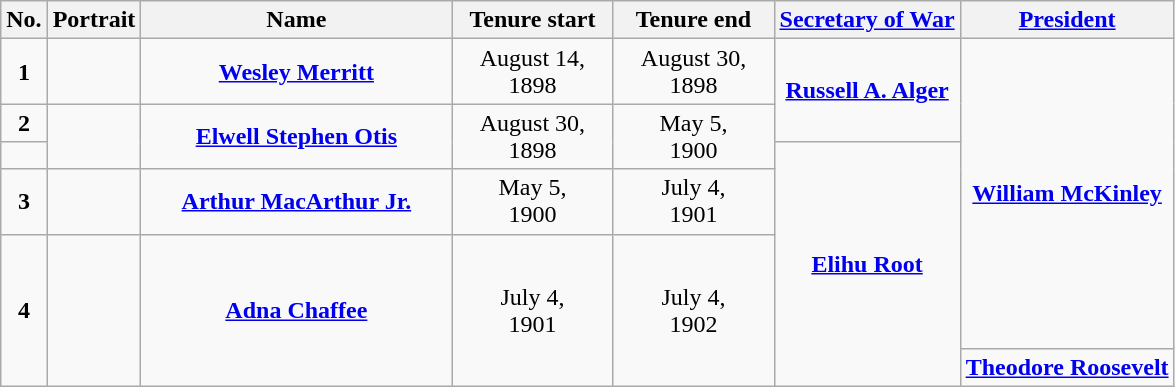<table class="wikitable" style="text-align:center" |>
<tr>
<th>No.</th>
<th>Portrait</th>
<th width="200px">Name</th>
<th width="100px">Tenure start</th>
<th width="100px">Tenure end</th>
<th><a href='#'>Secretary of War</a></th>
<th><a href='#'>President</a></th>
</tr>
<tr>
<td><strong>1</strong></td>
<td></td>
<td><strong><a href='#'>Wesley Merritt</a></strong><br></td>
<td>August 14,<br>1898</td>
<td>August 30,<br>1898</td>
<td rowspan="2"><a href='#'><strong>Russell A. Alger</strong></a> </td>
<td rowspan="5"><strong><a href='#'>William McKinley</a></strong><br></td>
</tr>
<tr>
<td><strong>2</strong></td>
<td rowspan="2"></td>
<td rowspan="2"><strong><a href='#'>Elwell Stephen Otis</a></strong><br></td>
<td rowspan="2">August 30,<br>1898</td>
<td rowspan="2">May 5,<br>1900</td>
</tr>
<tr>
<td></td>
<td rowspan="4"><a href='#'><strong>Elihu Root</strong></a> </td>
</tr>
<tr>
<td><strong>3</strong></td>
<td></td>
<td><strong><a href='#'>Arthur MacArthur Jr.</a></strong><br></td>
<td>May 5,<br>1900</td>
<td>July 4,<br>1901</td>
</tr>
<tr style="height:76px;">
<td rowspan="2"><strong>4</strong></td>
<td rowspan="2"></td>
<td rowspan="2"><strong><a href='#'>Adna Chaffee</a></strong><br></td>
<td rowspan="2">July 4,<br>1901</td>
<td rowspan="2">July 4,<br>1902</td>
</tr>
<tr>
<td><strong><a href='#'>Theodore Roosevelt</a></strong><br></td>
</tr>
</table>
